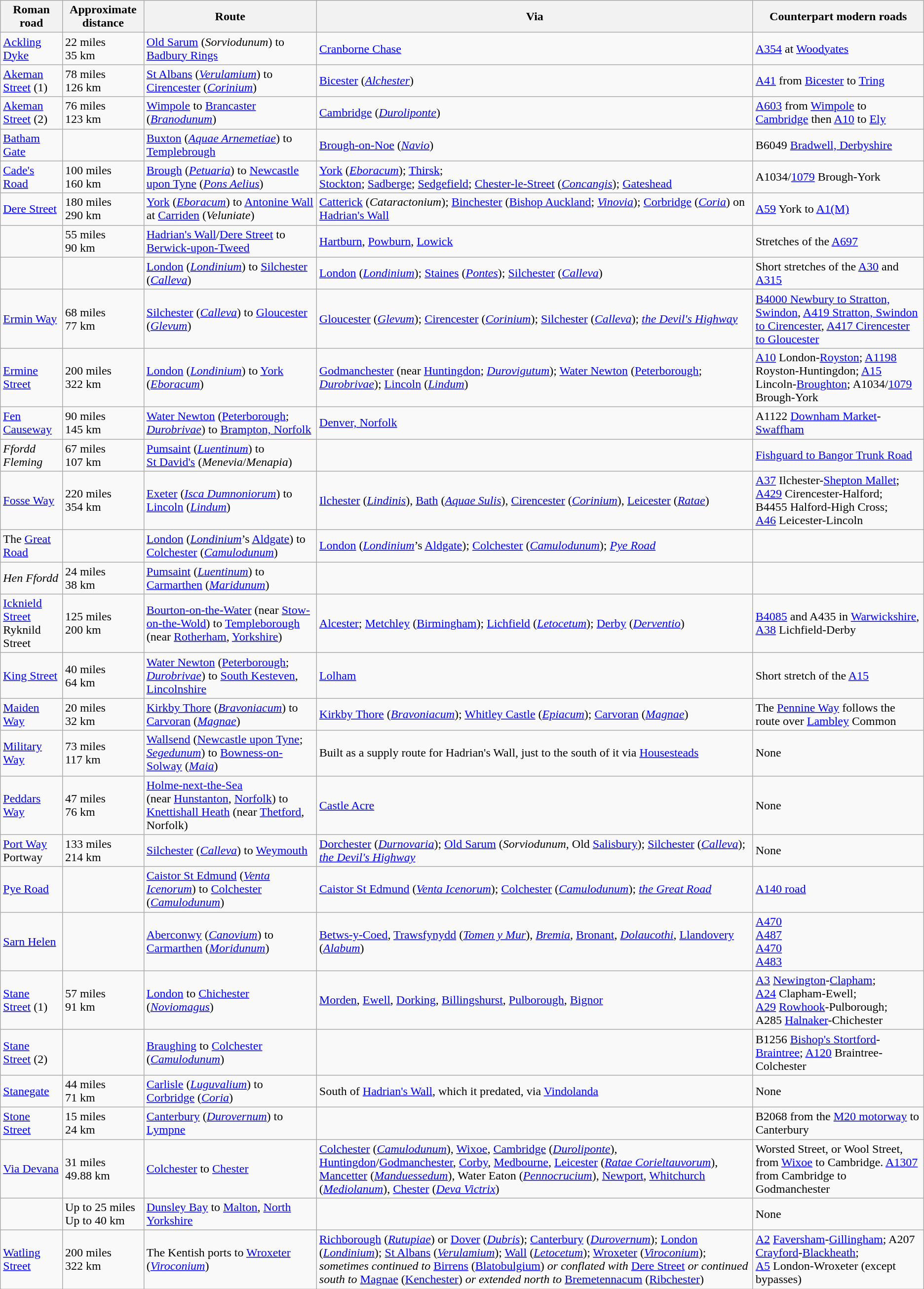<table class=wikitable>
<tr>
<th>Roman road</th>
<th>Approximate distance</th>
<th>Route</th>
<th>Via</th>
<th>Counterpart modern roads</th>
</tr>
<tr>
<td><a href='#'>Ackling Dyke</a></td>
<td>22 miles<br>35 km</td>
<td><a href='#'>Old Sarum</a> (<em>Sorviodunum</em>) to <a href='#'>Badbury Rings</a></td>
<td><a href='#'>Cranborne Chase</a></td>
<td><a href='#'>A354</a> at <a href='#'>Woodyates</a></td>
</tr>
<tr>
<td><a href='#'>Akeman Street</a> (1)</td>
<td>78 miles <br>126 km</td>
<td><a href='#'>St Albans</a> (<em><a href='#'>Verulamium</a></em>) to <a href='#'>Cirencester</a> (<em><a href='#'>Corinium</a></em>)</td>
<td><a href='#'>Bicester</a> (<em><a href='#'>Alchester</a></em>)</td>
<td><a href='#'>A41</a> from <a href='#'>Bicester</a> to <a href='#'>Tring</a></td>
</tr>
<tr>
<td><a href='#'>Akeman Street</a> (2)</td>
<td>76 miles <br>123 km</td>
<td><a href='#'>Wimpole</a> to <a href='#'>Brancaster</a> (<em><a href='#'>Branodunum</a></em>)</td>
<td><a href='#'>Cambridge</a> (<em><a href='#'>Duroliponte</a></em>)</td>
<td><a href='#'>A603</a> from <a href='#'>Wimpole</a> to <a href='#'>Cambridge</a> then <a href='#'>A10</a> to <a href='#'>Ely</a></td>
</tr>
<tr>
<td><a href='#'>Batham Gate</a></td>
<td></td>
<td><a href='#'>Buxton</a> (<em><a href='#'>Aquae Arnemetiae</a></em>) to <a href='#'>Templebrough</a></td>
<td><a href='#'>Brough-on-Noe</a> (<em><a href='#'>Navio</a></em>)</td>
<td>B6049 <a href='#'>Bradwell, Derbyshire</a></td>
</tr>
<tr>
<td><a href='#'>Cade's Road</a></td>
<td>100 miles <br>160 km</td>
<td><a href='#'>Brough</a> (<em><a href='#'>Petuaria</a></em>) to <a href='#'>Newcastle upon Tyne</a> (<em><a href='#'>Pons Aelius</a></em>)</td>
<td><a href='#'>York</a> (<em><a href='#'>Eboracum</a></em>); <a href='#'>Thirsk</a>;<br> <a href='#'>Stockton</a>; <a href='#'>Sadberge</a>; <a href='#'>Sedgefield</a>; <a href='#'>Chester-le-Street</a> (<em><a href='#'>Concangis</a></em>); <a href='#'>Gateshead</a></td>
<td>A1034/<a href='#'>1079</a> Brough-York</td>
</tr>
<tr>
<td><a href='#'>Dere Street</a></td>
<td>180 miles <br>290 km</td>
<td><a href='#'>York</a> (<em><a href='#'>Eboracum</a></em>) to <a href='#'>Antonine Wall</a> at <a href='#'>Carriden</a> (<em>Veluniate</em>)</td>
<td><a href='#'>Catterick</a> (<em>Cataractonium</em>); <a href='#'>Binchester</a> (<a href='#'>Bishop Auckland</a>; <em><a href='#'>Vinovia</a></em>); <a href='#'>Corbridge</a> (<em><a href='#'>Coria</a></em>) on <a href='#'>Hadrian's Wall</a></td>
<td><a href='#'>A59</a> York to <a href='#'>A1(M)</a></td>
</tr>
<tr>
<td></td>
<td>55 miles <br>90 km</td>
<td><a href='#'>Hadrian's Wall</a>/<a href='#'>Dere Street</a> to <a href='#'>Berwick-upon-Tweed</a></td>
<td><a href='#'>Hartburn</a>, <a href='#'>Powburn</a>, <a href='#'>Lowick</a></td>
<td>Stretches of the <a href='#'>A697</a><br></td>
</tr>
<tr>
<td></td>
<td></td>
<td><a href='#'>London</a> (<em><a href='#'>Londinium</a></em>) to <a href='#'>Silchester</a> (<em><a href='#'>Calleva</a></em>)</td>
<td><a href='#'>London</a> (<em><a href='#'>Londinium</a></em>); <a href='#'>Staines</a> (<em><a href='#'>Pontes</a></em>); <a href='#'>Silchester</a> (<em><a href='#'>Calleva</a></em>)</td>
<td>Short stretches of the <a href='#'>A30</a> and <a href='#'>A315</a></td>
</tr>
<tr>
<td><a href='#'>Ermin Way</a></td>
<td>68 miles <br>77 km</td>
<td><a href='#'>Silchester</a> (<em><a href='#'>Calleva</a></em>) to <a href='#'>Gloucester</a> (<em><a href='#'>Glevum</a></em>)</td>
<td><a href='#'>Gloucester</a> (<em><a href='#'>Glevum</a></em>); <a href='#'>Cirencester</a> (<em><a href='#'>Corinium</a></em>); <a href='#'>Silchester</a> (<em><a href='#'>Calleva</a></em>); <em><a href='#'>the Devil's Highway</a></em></td>
<td><a href='#'>B4000 Newbury to Stratton, Swindon</a>, <a href='#'>A419 Stratton, Swindon to Cirencester</a>, <a href='#'>A417 Cirencester to Gloucester</a></td>
</tr>
<tr>
<td><a href='#'>Ermine Street</a></td>
<td>200 miles <br>322 km</td>
<td><a href='#'>London</a> (<em><a href='#'>Londinium</a></em>) to <a href='#'>York</a> (<em><a href='#'>Eboracum</a></em>)</td>
<td><a href='#'>Godmanchester</a> (near <a href='#'>Huntingdon</a>; <em><a href='#'>Durovigutum</a></em>); <a href='#'>Water Newton</a> (<a href='#'>Peterborough</a>; <em><a href='#'>Durobrivae</a></em>); <a href='#'>Lincoln</a> (<em><a href='#'>Lindum</a></em>)</td>
<td><a href='#'>A10</a> London-<a href='#'>Royston</a>; <a href='#'>A1198</a> Royston-Huntingdon; <a href='#'>A15</a> Lincoln-<a href='#'>Broughton</a>; A1034/<a href='#'>1079</a> Brough-York</td>
</tr>
<tr>
<td><a href='#'>Fen Causeway</a></td>
<td>90 miles <br>145 km</td>
<td><a href='#'>Water Newton</a> (<a href='#'>Peterborough</a>; <em><a href='#'>Durobrivae</a></em>) to <a href='#'>Brampton, Norfolk</a></td>
<td><a href='#'>Denver, Norfolk</a></td>
<td>A1122 <a href='#'>Downham Market</a>-<a href='#'>Swaffham</a></td>
</tr>
<tr>
<td><em>Ffordd Fleming</em></td>
<td>67 miles<br>107 km</td>
<td><a href='#'>Pumsaint</a> (<em><a href='#'>Luentinum</a></em>) to <br><a href='#'>St David's</a> (<em>Menevia</em>/<em>Menapia</em>)</td>
<td></td>
<td><a href='#'>Fishguard to Bangor Trunk Road</a></td>
</tr>
<tr>
<td><a href='#'>Fosse Way</a></td>
<td>220 miles <br>354 km</td>
<td><a href='#'>Exeter</a> (<em><a href='#'>Isca Dumnoniorum</a></em>) to <a href='#'>Lincoln</a> (<em><a href='#'>Lindum</a></em>)</td>
<td><a href='#'>Ilchester</a> (<em><a href='#'>Lindinis</a></em>), <a href='#'>Bath</a> (<em><a href='#'>Aquae Sulis</a></em>), <a href='#'>Cirencester</a> (<em><a href='#'>Corinium</a></em>), <a href='#'>Leicester</a> (<em><a href='#'>Ratae</a></em>)</td>
<td><a href='#'>A37</a> Ilchester-<a href='#'>Shepton Mallet</a>;<br> <a href='#'>A429</a> Cirencester-Halford;<br> B4455 Halford-High Cross;<br> <a href='#'>A46</a> Leicester-Lincoln </td>
</tr>
<tr>
<td>The <a href='#'>Great Road</a></td>
<td></td>
<td><a href='#'>London</a> (<em><a href='#'>Londinium</a></em>’s <a href='#'>Aldgate</a>) to <a href='#'>Colchester</a> (<em><a href='#'>Camulodunum</a></em>)</td>
<td><a href='#'>London</a> (<em><a href='#'>Londinium</a></em>’s <a href='#'>Aldgate</a>); <a href='#'>Colchester</a> (<em><a href='#'>Camulodunum</a></em>); <em><a href='#'>Pye Road</a></em></td>
<td></td>
</tr>
<tr>
<td><em>Hen Ffordd</em></td>
<td>24 miles<br>38 km</td>
<td><a href='#'>Pumsaint</a> (<em><a href='#'>Luentinum</a></em>) to <a href='#'>Carmarthen</a> (<em><a href='#'>Maridunum</a></em>)</td>
<td></td>
<td></td>
</tr>
<tr>
<td><a href='#'>Icknield Street</a><br>Ryknild Street</td>
<td>125 miles <br>200 km</td>
<td><a href='#'>Bourton-on-the-Water</a> (near <a href='#'>Stow-on-the-Wold</a>) to <a href='#'>Templeborough</a> (near <a href='#'>Rotherham</a>, <a href='#'>Yorkshire</a>)</td>
<td><a href='#'>Alcester</a>; <a href='#'>Metchley</a> (<a href='#'>Birmingham</a>); <a href='#'>Lichfield</a> (<em><a href='#'>Letocetum</a></em>); <a href='#'>Derby</a> (<em><a href='#'>Derventio</a></em>)</td>
<td><a href='#'>B4085</a> and A435 in <a href='#'>Warwickshire</a>, <a href='#'>A38</a> Lichfield-Derby</td>
</tr>
<tr>
<td><a href='#'>King Street</a></td>
<td>40 miles <br>64 km</td>
<td><a href='#'>Water Newton</a> (<a href='#'>Peterborough</a>; <em><a href='#'>Durobrivae</a></em>) to <a href='#'>South Kesteven</a>, <a href='#'>Lincolnshire</a></td>
<td><a href='#'>Lolham</a></td>
<td>Short stretch of the <a href='#'>A15</a></td>
</tr>
<tr>
<td><a href='#'>Maiden Way</a></td>
<td>20 miles <br>32 km</td>
<td><a href='#'>Kirkby Thore</a> (<em><a href='#'>Bravoniacum</a></em>) to <a href='#'>Carvoran</a> (<em><a href='#'>Magnae</a></em>)</td>
<td><a href='#'>Kirkby Thore</a> (<em><a href='#'>Bravoniacum</a></em>); <a href='#'>Whitley Castle</a> (<em><a href='#'>Epiacum</a></em>); <a href='#'>Carvoran</a> (<em><a href='#'>Magnae</a></em>)</td>
<td>The <a href='#'>Pennine Way</a> follows the route over <a href='#'>Lambley</a> Common</td>
</tr>
<tr>
<td><a href='#'>Military Way</a></td>
<td>73 miles <br>117 km</td>
<td><a href='#'>Wallsend</a> (<a href='#'>Newcastle upon Tyne</a>; <em><a href='#'>Segedunum</a></em>) to <a href='#'>Bowness-on-Solway</a> (<em><a href='#'>Maia</a></em>)</td>
<td>Built as a supply route for Hadrian's Wall, just to the south of it via <a href='#'>Housesteads</a></td>
<td>None</td>
</tr>
<tr>
<td><a href='#'>Peddars Way</a></td>
<td>47 miles <br>76 km</td>
<td><a href='#'>Holme-next-the-Sea</a> (near <a href='#'>Hunstanton</a>, <a href='#'>Norfolk</a>) to <a href='#'>Knettishall Heath</a> (near <a href='#'>Thetford</a>, Norfolk)</td>
<td><a href='#'>Castle Acre</a></td>
<td>None</td>
</tr>
<tr>
<td><a href='#'>Port Way</a><br>Portway</td>
<td>133 miles <br>214 km</td>
<td><a href='#'>Silchester</a> (<em><a href='#'>Calleva</a></em>) to <a href='#'>Weymouth</a></td>
<td><a href='#'>Dorchester</a> (<em><a href='#'>Durnovaria</a></em>); <a href='#'>Old Sarum</a> (<em>Sorviodunum</em>, Old <a href='#'>Salisbury</a>); <a href='#'>Silchester</a> (<em><a href='#'>Calleva</a></em>); <em><a href='#'>the Devil's Highway</a></em></td>
<td>None </td>
</tr>
<tr>
<td><a href='#'>Pye Road</a></td>
<td></td>
<td><a href='#'>Caistor St Edmund</a> (<em><a href='#'>Venta Icenorum</a></em>) to <a href='#'>Colchester</a> (<em><a href='#'>Camulodunum</a></em>)</td>
<td><a href='#'>Caistor St Edmund</a> (<em><a href='#'>Venta Icenorum</a></em>); <a href='#'>Colchester</a> (<em><a href='#'>Camulodunum</a></em>); <em><a href='#'>the Great Road</a></em></td>
<td><a href='#'>A140 road</a></td>
</tr>
<tr>
<td><a href='#'>Sarn Helen</a></td>
<td></td>
<td><a href='#'>Aberconwy</a> (<em><a href='#'>Canovium</a></em>) to <a href='#'>Carmarthen</a> (<a href='#'><em>Moridunum</em></a>)</td>
<td><a href='#'>Betws-y-Coed</a>, <a href='#'>Trawsfynydd</a> (<em><a href='#'>Tomen y Mur</a></em>), <em><a href='#'>Bremia</a></em>, <a href='#'>Bronant</a>, <em><a href='#'>Dolaucothi</a></em>, <a href='#'>Llandovery</a> (<em><a href='#'>Alabum</a></em>)</td>
<td><a href='#'>A470</a> <br> <a href='#'>A487</a> <br> <a href='#'>A470</a><br> <a href='#'>A483</a></td>
</tr>
<tr>
<td><a href='#'>Stane Street</a> (1)</td>
<td>57 miles <br>91 km</td>
<td><a href='#'>London</a> to <a href='#'>Chichester</a> (<em><a href='#'>Noviomagus</a></em>)</td>
<td><a href='#'>Morden</a>, <a href='#'>Ewell</a>, <a href='#'>Dorking</a>, <a href='#'>Billingshurst</a>, <a href='#'>Pulborough</a>, <a href='#'>Bignor</a></td>
<td><a href='#'>A3</a> <a href='#'>Newington</a>-<a href='#'>Clapham</a>;<br> <a href='#'>A24</a> Clapham-Ewell;<br> <a href='#'>A29</a> <a href='#'>Rowhook</a>-Pulborough;<br> A285 <a href='#'>Halnaker</a>-Chichester</td>
</tr>
<tr>
<td><a href='#'>Stane Street</a> (2)</td>
<td></td>
<td><a href='#'>Braughing</a> to <a href='#'>Colchester</a> (<em><a href='#'>Camulodunum</a></em>)</td>
<td></td>
<td>B1256 <a href='#'>Bishop's Stortford</a>-<a href='#'>Braintree</a>; <a href='#'>A120</a> Braintree-Colchester</td>
</tr>
<tr>
<td><a href='#'>Stanegate</a></td>
<td>44 miles <br>71 km</td>
<td><a href='#'>Carlisle</a> (<em><a href='#'>Luguvalium</a></em>) to <a href='#'>Corbridge</a> (<em><a href='#'>Coria</a></em>)</td>
<td>South of <a href='#'>Hadrian's Wall</a>, which it predated, via <a href='#'>Vindolanda</a></td>
<td>None</td>
</tr>
<tr>
<td><a href='#'>Stone Street</a></td>
<td>15 miles <br>24 km</td>
<td><a href='#'>Canterbury</a> (<em><a href='#'>Durovernum</a></em>) to <a href='#'>Lympne</a></td>
<td></td>
<td>B2068 from the <a href='#'>M20 motorway</a> to Canterbury</td>
</tr>
<tr>
<td><a href='#'>Via Devana</a></td>
<td>31 miles <br>49.88 km</td>
<td><a href='#'>Colchester</a> to <a href='#'>Chester</a></td>
<td><a href='#'>Colchester</a> (<em><a href='#'>Camulodunum</a></em>), <a href='#'>Wixoe</a>, <a href='#'>Cambridge</a> (<em><a href='#'>Duroliponte</a></em>), <a href='#'>Huntingdon</a>/<a href='#'>Godmanchester</a>, <a href='#'>Corby</a>, <a href='#'>Medbourne</a>, <a href='#'>Leicester</a> (<em><a href='#'>Ratae Corieltauvorum</a></em>), <a href='#'>Mancetter</a> (<em><a href='#'>Manduessedum</a></em>), Water Eaton (<em><a href='#'>Pennocrucium</a></em>), <a href='#'>Newport</a>, <a href='#'>Whitchurch</a> (<em><a href='#'>Mediolanum</a></em>), <a href='#'>Chester</a> (<em><a href='#'>Deva Victrix</a></em>)</td>
<td>Worsted Street, or Wool Street, from <a href='#'>Wixoe</a> to Cambridge.  <a href='#'>A1307</a> from Cambridge to Godmanchester</td>
</tr>
<tr>
<td></td>
<td>Up to 25 miles <br>Up to 40 km</td>
<td><a href='#'>Dunsley Bay</a> to <a href='#'>Malton</a>, <a href='#'>North Yorkshire</a></td>
<td></td>
<td>None</td>
</tr>
<tr>
<td><a href='#'>Watling Street</a></td>
<td>200 miles <br>322 km</td>
<td>The Kentish ports to <a href='#'>Wroxeter</a> (<em><a href='#'>Viroconium</a></em>)</td>
<td><a href='#'>Richborough</a> (<em><a href='#'>Rutupiae</a></em>) or <a href='#'>Dover</a> (<em><a href='#'>Dubris</a></em>); <a href='#'>Canterbury</a> (<em><a href='#'>Durovernum</a></em>); <a href='#'>London</a> (<em><a href='#'>Londinium</a></em>); <a href='#'>St Albans</a> (<em><a href='#'>Verulamium</a></em>); <a href='#'>Wall</a> (<em><a href='#'>Letocetum</a></em>); <a href='#'>Wroxeter</a> (<em><a href='#'>Viroconium</a></em>); <em>sometimes continued to</em> <a href='#'>Birrens</a> (<a href='#'>Blatobulgium</a>) <em>or conflated with</em> <a href='#'>Dere Street</a> <em>or continued south to</em> <a href='#'>Magnae</a> (<a href='#'>Kenchester</a>) <em>or extended north to</em> <a href='#'>Bremetennacum</a> (<a href='#'>Ribchester</a>)</td>
<td><a href='#'>A2</a> <a href='#'>Faversham</a>-<a href='#'>Gillingham</a>; A207 <a href='#'>Crayford</a>-<a href='#'>Blackheath</a>;<br> <a href='#'>A5</a> London-Wroxeter (except bypasses)</td>
</tr>
</table>
